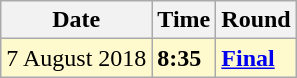<table class="wikitable">
<tr>
<th>Date</th>
<th>Time</th>
<th>Round</th>
</tr>
<tr style=background:lemonchiffon>
<td>7 August 2018</td>
<td><strong>8:35</strong></td>
<td><strong><a href='#'>Final</a></strong></td>
</tr>
</table>
